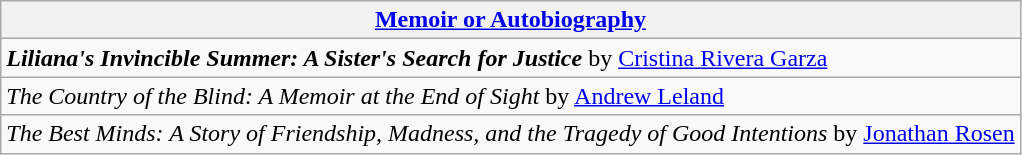<table class="wikitable" style="float:left; float:none;">
<tr>
<th><a href='#'>Memoir or Autobiography</a></th>
</tr>
<tr>
<td><strong><em>Liliana's Invincible Summer: A Sister's Search for Justice</em></strong> by <a href='#'>Cristina Rivera Garza</a></td>
</tr>
<tr>
<td><em>The Country of the Blind: A Memoir at the End of Sight</em> by <a href='#'>Andrew Leland</a></td>
</tr>
<tr>
<td><em>The Best Minds: A Story of Friendship, Madness, and the Tragedy of Good Intentions</em> by <a href='#'>Jonathan Rosen</a></td>
</tr>
</table>
